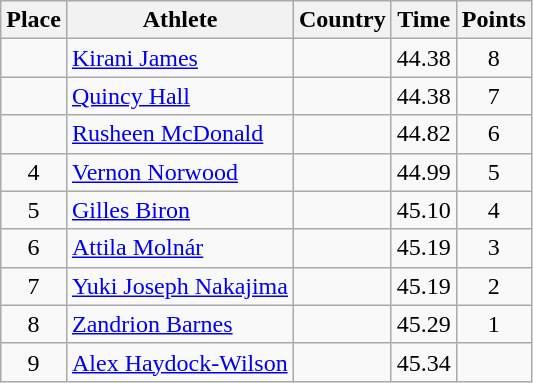<table class="wikitable">
<tr>
<th>Place</th>
<th>Athlete</th>
<th>Country</th>
<th>Time</th>
<th>Points</th>
</tr>
<tr>
<td align=center></td>
<td><a href='#'>Kirani James</a></td>
<td></td>
<td>44.38</td>
<td align=center>8</td>
</tr>
<tr>
<td align=center></td>
<td><a href='#'>Quincy Hall</a></td>
<td></td>
<td>44.38</td>
<td align=center>7</td>
</tr>
<tr>
<td align=center></td>
<td><a href='#'>Rusheen McDonald</a></td>
<td></td>
<td>44.82</td>
<td align=center>6</td>
</tr>
<tr>
<td align=center>4</td>
<td><a href='#'>Vernon Norwood</a></td>
<td></td>
<td>44.99</td>
<td align=center>5</td>
</tr>
<tr>
<td align=center>5</td>
<td><a href='#'>Gilles Biron</a></td>
<td></td>
<td>45.10</td>
<td align=center>4</td>
</tr>
<tr>
<td align=center>6</td>
<td><a href='#'>Attila Molnár</a></td>
<td></td>
<td>45.19</td>
<td align=center>3</td>
</tr>
<tr>
<td align=center>7</td>
<td><a href='#'>Yuki Joseph Nakajima</a></td>
<td></td>
<td>45.19</td>
<td align=center>2</td>
</tr>
<tr>
<td align=center>8</td>
<td><a href='#'>Zandrion Barnes</a></td>
<td></td>
<td>45.29</td>
<td align=center>1</td>
</tr>
<tr>
<td align=center>9</td>
<td><a href='#'>Alex Haydock-Wilson</a></td>
<td></td>
<td>45.34</td>
<td align=center></td>
</tr>
</table>
